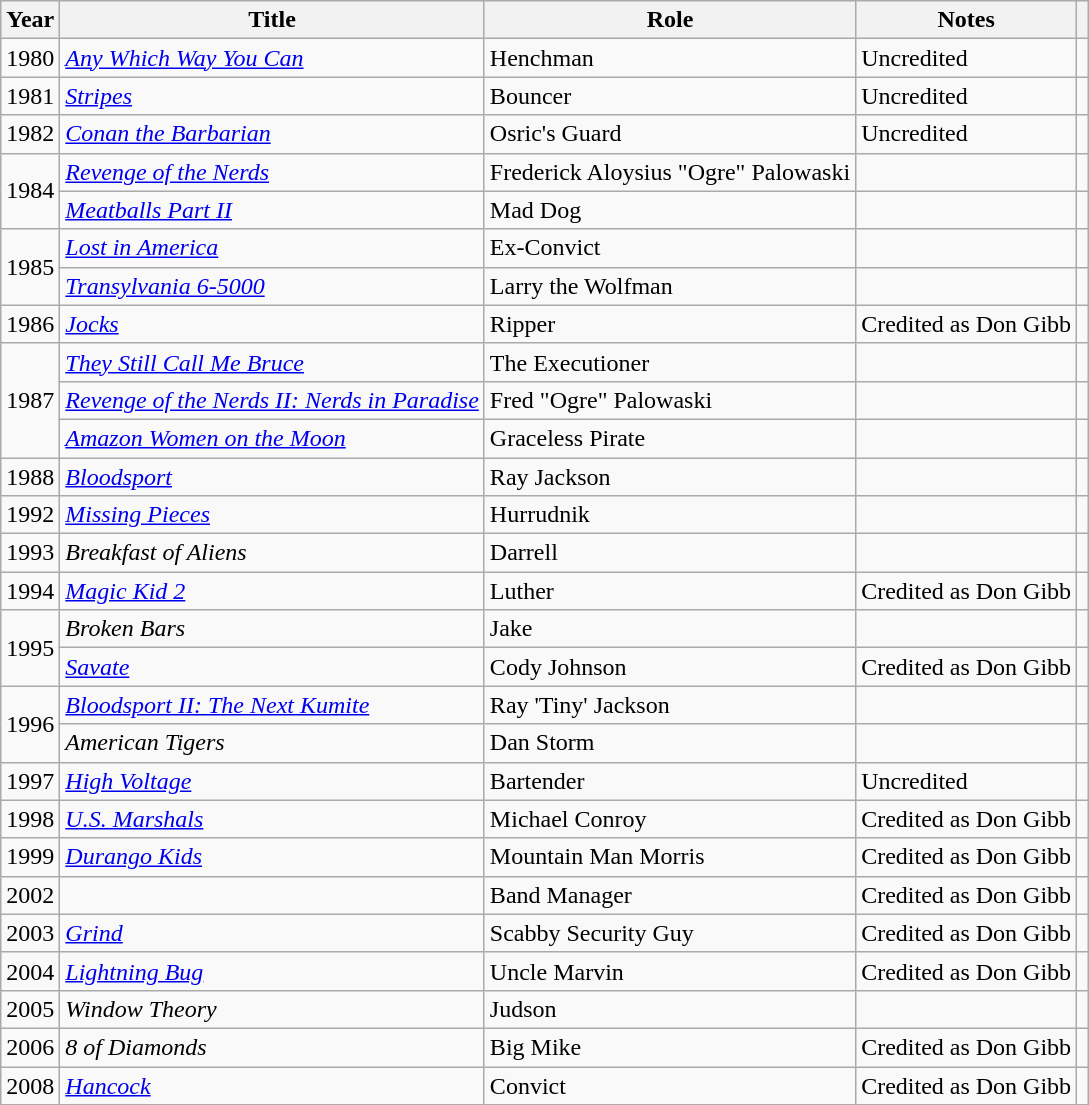<table class="wikitable sortable plainrowheaders">
<tr>
<th scope="col">Year</th>
<th scope="col">Title</th>
<th scope="col">Role</th>
<th scope="col" class="unsortable">Notes</th>
<th scope="col" class="unsortable"></th>
</tr>
<tr>
<td>1980</td>
<td><em><a href='#'>Any Which Way You Can</a></em></td>
<td>Henchman</td>
<td>Uncredited</td>
<td></td>
</tr>
<tr>
<td>1981</td>
<td><em><a href='#'>Stripes</a></em></td>
<td>Bouncer</td>
<td>Uncredited</td>
<td></td>
</tr>
<tr>
<td>1982</td>
<td><em><a href='#'>Conan the Barbarian</a></em></td>
<td>Osric's Guard</td>
<td>Uncredited</td>
<td></td>
</tr>
<tr>
<td rowspan="2">1984</td>
<td><em><a href='#'>Revenge of the Nerds</a></em></td>
<td>Frederick Aloysius "Ogre" Palowaski</td>
<td></td>
<td></td>
</tr>
<tr>
<td><em><a href='#'>Meatballs Part II</a></em></td>
<td>Mad Dog</td>
<td></td>
<td></td>
</tr>
<tr>
<td rowspan="2">1985</td>
<td><em><a href='#'>Lost in America</a></em></td>
<td>Ex-Convict</td>
<td></td>
<td></td>
</tr>
<tr>
<td><em><a href='#'>Transylvania 6-5000</a></em></td>
<td>Larry the Wolfman</td>
<td></td>
<td></td>
</tr>
<tr>
<td>1986</td>
<td><em><a href='#'>Jocks</a></em></td>
<td>Ripper</td>
<td>Credited as Don Gibb</td>
<td></td>
</tr>
<tr>
<td rowspan="3">1987</td>
<td><em><a href='#'>They Still Call Me Bruce</a></em></td>
<td>The Executioner</td>
<td></td>
<td></td>
</tr>
<tr>
<td><em><a href='#'>Revenge of the Nerds II: Nerds in Paradise</a></em></td>
<td>Fred "Ogre" Palowaski</td>
<td></td>
<td></td>
</tr>
<tr>
<td><em><a href='#'>Amazon Women on the Moon</a></em></td>
<td>Graceless Pirate</td>
<td></td>
<td></td>
</tr>
<tr>
<td>1988</td>
<td><em><a href='#'>Bloodsport</a></em></td>
<td>Ray Jackson</td>
<td></td>
<td></td>
</tr>
<tr>
<td>1992</td>
<td><em><a href='#'>Missing Pieces</a></em></td>
<td>Hurrudnik</td>
<td></td>
<td></td>
</tr>
<tr>
<td>1993</td>
<td><em>Breakfast of Aliens</em></td>
<td>Darrell</td>
<td></td>
<td></td>
</tr>
<tr>
<td>1994</td>
<td><em><a href='#'>Magic Kid 2</a></em></td>
<td>Luther</td>
<td>Credited as Don Gibb</td>
<td></td>
</tr>
<tr>
<td rowspan="2">1995</td>
<td><em>Broken Bars</em></td>
<td>Jake</td>
<td></td>
<td></td>
</tr>
<tr>
<td><em><a href='#'>Savate</a></em></td>
<td>Cody Johnson</td>
<td>Credited as Don Gibb</td>
<td></td>
</tr>
<tr>
<td rowspan="2">1996</td>
<td><em><a href='#'>Bloodsport II: The Next Kumite</a></em></td>
<td>Ray 'Tiny' Jackson</td>
<td></td>
<td></td>
</tr>
<tr>
<td><em>American Tigers</em></td>
<td>Dan Storm</td>
<td></td>
<td></td>
</tr>
<tr>
<td>1997</td>
<td><em><a href='#'>High Voltage</a></em></td>
<td>Bartender</td>
<td>Uncredited</td>
<td></td>
</tr>
<tr>
<td>1998</td>
<td><em><a href='#'>U.S. Marshals</a></em></td>
<td>Michael Conroy</td>
<td>Credited as Don Gibb</td>
<td></td>
</tr>
<tr>
<td>1999</td>
<td><em><a href='#'>Durango Kids</a></em></td>
<td>Mountain Man Morris</td>
<td>Credited as Don Gibb</td>
<td></td>
</tr>
<tr>
<td>2002</td>
<td><em></em></td>
<td>Band Manager</td>
<td>Credited as Don Gibb</td>
<td></td>
</tr>
<tr>
<td>2003</td>
<td><em><a href='#'>Grind</a></em></td>
<td>Scabby Security Guy</td>
<td>Credited as Don Gibb</td>
<td></td>
</tr>
<tr>
<td>2004</td>
<td><em><a href='#'>Lightning Bug</a></em></td>
<td>Uncle Marvin</td>
<td>Credited as Don Gibb</td>
<td></td>
</tr>
<tr>
<td>2005</td>
<td><em>Window Theory</em></td>
<td>Judson</td>
<td></td>
<td></td>
</tr>
<tr>
<td>2006</td>
<td><em>8 of Diamonds</em></td>
<td>Big Mike</td>
<td>Credited as Don Gibb</td>
<td></td>
</tr>
<tr>
<td>2008</td>
<td><em><a href='#'>Hancock</a></em></td>
<td>Convict</td>
<td>Credited as Don Gibb</td>
<td></td>
</tr>
<tr>
</tr>
</table>
